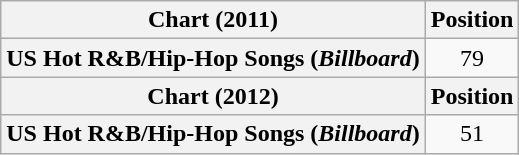<table class="wikitable plainrowheaders" style="text-align:center">
<tr>
<th scope="col">Chart (2011)</th>
<th scope="col">Position</th>
</tr>
<tr>
<th scope="row">US Hot R&B/Hip-Hop Songs (<em>Billboard</em>)</th>
<td>79</td>
</tr>
<tr>
<th scope="col">Chart (2012)</th>
<th scope="col">Position</th>
</tr>
<tr>
<th scope="row">US Hot R&B/Hip-Hop Songs (<em>Billboard</em>)</th>
<td>51</td>
</tr>
</table>
